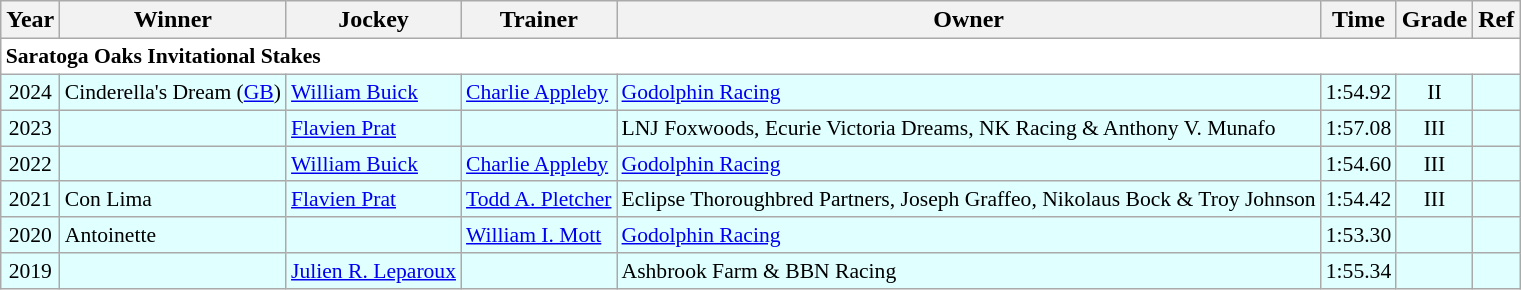<table class="wikitable sortable">
<tr>
<th>Year</th>
<th>Winner</th>
<th>Jockey</th>
<th>Trainer</th>
<th>Owner</th>
<th>Time</th>
<th>Grade</th>
<th>Ref</th>
</tr>
<tr style="font-size:90%; background-color:white">
<td colspan="8" align="left"><strong>Saratoga Oaks Invitational Stakes</strong></td>
</tr>
<tr style="font-size:90%; background-color:lightcyan">
<td align="center">2024</td>
<td>Cinderella's Dream (<a href='#'>GB</a>)</td>
<td><a href='#'>William Buick</a></td>
<td><a href='#'>Charlie Appleby</a></td>
<td><a href='#'>Godolphin Racing</a></td>
<td align="center">1:54.92</td>
<td align="center">II</td>
<td></td>
</tr>
<tr style="font-size:90%; background-color:lightcyan">
<td align="center">2023</td>
<td></td>
<td><a href='#'>Flavien Prat</a></td>
<td></td>
<td>LNJ Foxwoods, Ecurie Victoria Dreams, NK Racing & Anthony V. Munafo</td>
<td align="center">1:57.08</td>
<td align="center">III</td>
<td></td>
</tr>
<tr style="font-size:90%; background-color:lightcyan">
<td align="center">2022</td>
<td></td>
<td><a href='#'>William Buick</a></td>
<td><a href='#'>Charlie Appleby</a></td>
<td><a href='#'>Godolphin Racing</a></td>
<td align="center">1:54.60</td>
<td align="center">III</td>
<td></td>
</tr>
<tr style="font-size:90%; background-color:lightcyan">
<td align="center">2021</td>
<td>Con Lima</td>
<td><a href='#'>Flavien Prat</a></td>
<td><a href='#'>Todd A. Pletcher</a></td>
<td>Eclipse Thoroughbred Partners, Joseph Graffeo, Nikolaus Bock & Troy Johnson</td>
<td align="center">1:54.42</td>
<td align="center">III</td>
<td></td>
</tr>
<tr style="font-size:90%; background-color:lightcyan">
<td align="center">2020</td>
<td>Antoinette</td>
<td></td>
<td><a href='#'>William I. Mott</a></td>
<td><a href='#'>Godolphin Racing</a></td>
<td align="center">1:53.30</td>
<td align="center"></td>
<td></td>
</tr>
<tr style="font-size:90%; background-color:lightcyan">
<td align="center">2019</td>
<td></td>
<td><a href='#'>Julien R. Leparoux</a></td>
<td></td>
<td>Ashbrook Farm & BBN Racing</td>
<td align="center">1:55.34</td>
<td align="center"></td>
<td></td>
</tr>
</table>
